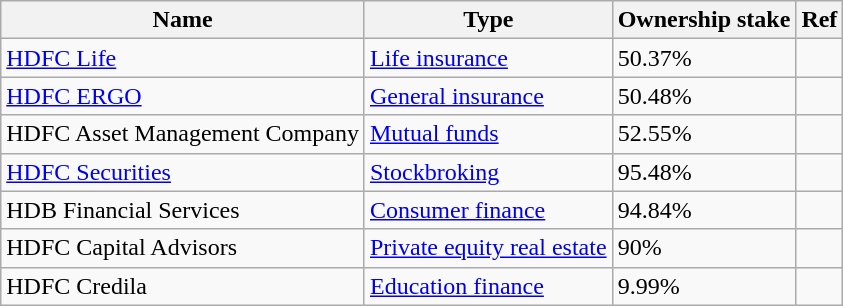<table class="wikitable">
<tr>
<th>Name</th>
<th>Type</th>
<th>Ownership stake</th>
<th>Ref</th>
</tr>
<tr>
<td><a href='#'>HDFC Life</a></td>
<td><a href='#'>Life insurance</a></td>
<td>50.37%</td>
<td></td>
</tr>
<tr>
<td><a href='#'>HDFC ERGO</a></td>
<td><a href='#'>General insurance</a></td>
<td>50.48%</td>
<td></td>
</tr>
<tr>
<td>HDFC Asset Management Company</td>
<td><a href='#'>Mutual funds</a></td>
<td>52.55%</td>
<td></td>
</tr>
<tr>
<td><a href='#'>HDFC Securities</a></td>
<td><a href='#'>Stockbroking</a></td>
<td>95.48%</td>
<td></td>
</tr>
<tr>
<td>HDB Financial Services</td>
<td><a href='#'>Consumer finance</a></td>
<td>94.84%</td>
<td></td>
</tr>
<tr>
<td>HDFC Capital Advisors</td>
<td><a href='#'>Private equity real estate</a></td>
<td>90%</td>
<td></td>
</tr>
<tr>
<td>HDFC Credila</td>
<td><a href='#'>Education finance</a></td>
<td>9.99%</td>
<td></td>
</tr>
</table>
